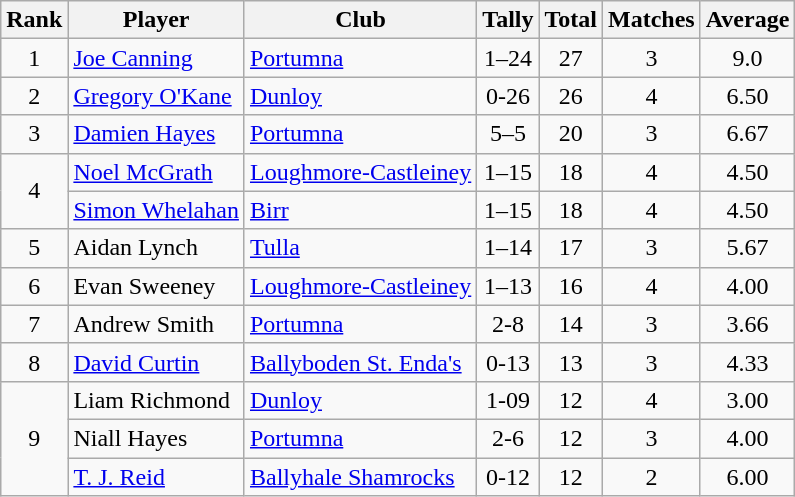<table class="wikitable">
<tr>
<th>Rank</th>
<th>Player</th>
<th>Club</th>
<th>Tally</th>
<th>Total</th>
<th>Matches</th>
<th>Average</th>
</tr>
<tr>
<td rowspan=1 align=center>1</td>
<td><a href='#'>Joe Canning</a></td>
<td><a href='#'>Portumna</a></td>
<td align=center>1–24</td>
<td align=center>27</td>
<td align=center>3</td>
<td align=center>9.0</td>
</tr>
<tr>
<td rowspan=1 align=center>2</td>
<td><a href='#'>Gregory O'Kane</a></td>
<td><a href='#'>Dunloy</a></td>
<td align=center>0-26</td>
<td align=center>26</td>
<td align=center>4</td>
<td align=center>6.50</td>
</tr>
<tr>
<td rowspan=1 align=center>3</td>
<td><a href='#'>Damien Hayes</a></td>
<td><a href='#'>Portumna</a></td>
<td align=center>5–5</td>
<td align=center>20</td>
<td align=center>3</td>
<td align=center>6.67</td>
</tr>
<tr>
<td rowspan=2 align=center>4</td>
<td><a href='#'>Noel McGrath</a></td>
<td><a href='#'>Loughmore-Castleiney</a></td>
<td align=center>1–15</td>
<td align=center>18</td>
<td align=center>4</td>
<td align=center>4.50</td>
</tr>
<tr>
<td><a href='#'>Simon Whelahan</a></td>
<td><a href='#'>Birr</a></td>
<td align=center>1–15</td>
<td align=center>18</td>
<td align=center>4</td>
<td align=center>4.50</td>
</tr>
<tr>
<td rowspan=1 align=center>5</td>
<td>Aidan Lynch</td>
<td><a href='#'>Tulla</a></td>
<td align=center>1–14</td>
<td align=center>17</td>
<td align=center>3</td>
<td align=center>5.67</td>
</tr>
<tr>
<td rowspan=1 align=center>6</td>
<td>Evan Sweeney</td>
<td><a href='#'>Loughmore-Castleiney</a></td>
<td align=center>1–13</td>
<td align=center>16</td>
<td align=center>4</td>
<td align=center>4.00</td>
</tr>
<tr>
<td rowspan=1 align=center>7</td>
<td>Andrew Smith</td>
<td><a href='#'>Portumna</a></td>
<td align=center>2-8</td>
<td align=center>14</td>
<td align=center>3</td>
<td align=center>3.66</td>
</tr>
<tr>
<td rowspan=1 align=center>8</td>
<td><a href='#'>David Curtin</a></td>
<td><a href='#'>Ballyboden St. Enda's</a></td>
<td align=center>0-13</td>
<td align=center>13</td>
<td align=center>3</td>
<td align=center>4.33</td>
</tr>
<tr>
<td rowspan=3 align=center>9</td>
<td>Liam Richmond</td>
<td><a href='#'>Dunloy</a></td>
<td align=center>1-09</td>
<td align=center>12</td>
<td align=center>4</td>
<td align=center>3.00</td>
</tr>
<tr>
<td>Niall Hayes</td>
<td><a href='#'>Portumna</a></td>
<td align=center>2-6</td>
<td align=center>12</td>
<td align=center>3</td>
<td align=center>4.00</td>
</tr>
<tr>
<td><a href='#'>T. J. Reid</a></td>
<td><a href='#'>Ballyhale Shamrocks</a></td>
<td align=center>0-12</td>
<td align=center>12</td>
<td align=center>2</td>
<td align=center>6.00</td>
</tr>
</table>
